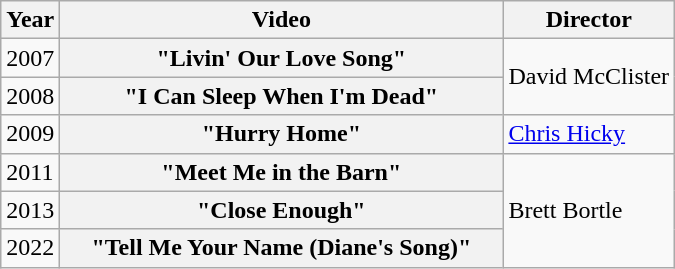<table class="wikitable plainrowheaders">
<tr>
<th>Year</th>
<th style="width:18em;">Video</th>
<th>Director</th>
</tr>
<tr>
<td>2007</td>
<th scope="row">"Livin' Our Love Song"</th>
<td rowspan="2">David McClister</td>
</tr>
<tr>
<td>2008</td>
<th scope="row">"I Can Sleep When I'm Dead"</th>
</tr>
<tr>
<td>2009</td>
<th scope="row">"Hurry Home"</th>
<td><a href='#'>Chris Hicky</a></td>
</tr>
<tr>
<td>2011</td>
<th scope="row">"Meet Me in the Barn"</th>
<td rowspan="3">Brett Bortle</td>
</tr>
<tr>
<td>2013</td>
<th scope="row">"Close Enough"</th>
</tr>
<tr>
<td>2022</td>
<th scope="row">"Tell Me Your Name (Diane's Song)"</th>
</tr>
</table>
